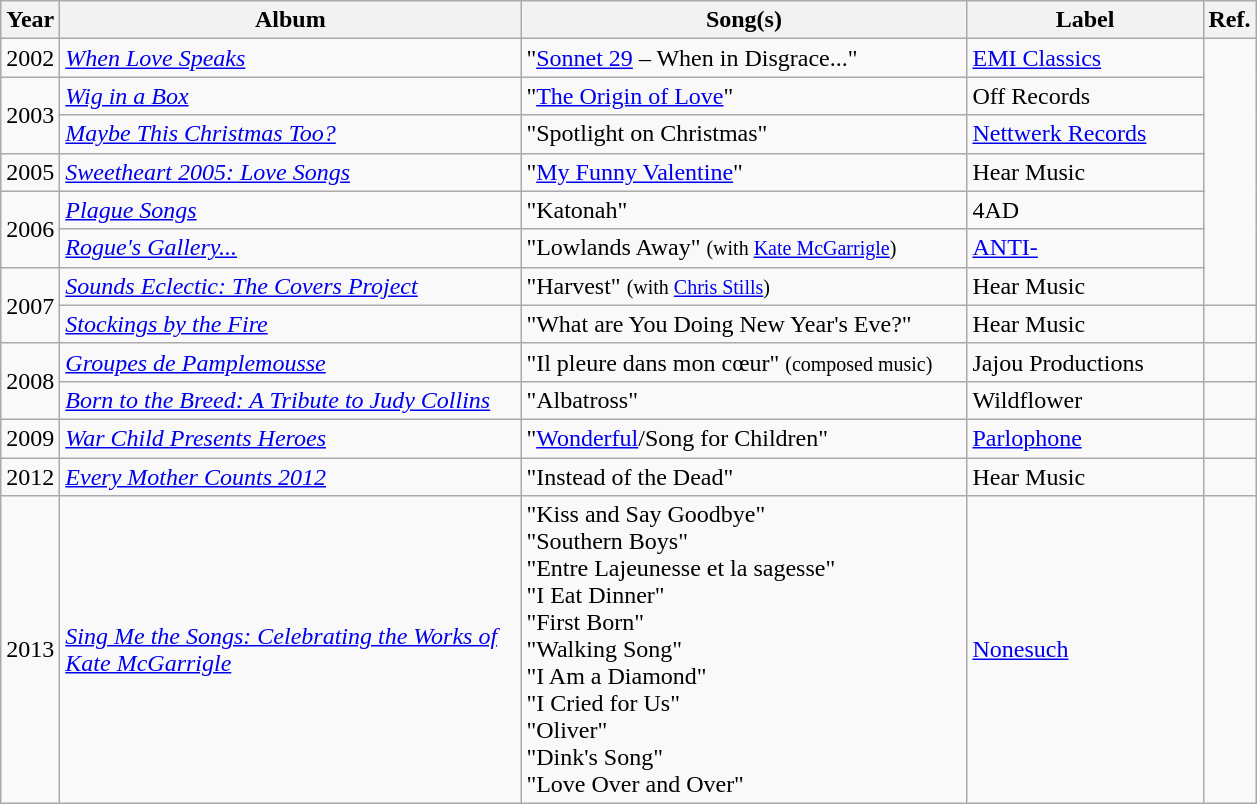<table class="wikitable">
<tr>
<th width="10">Year</th>
<th width="300">Album</th>
<th width="290">Song(s)</th>
<th width="150">Label</th>
<th width="10">Ref.</th>
</tr>
<tr>
<td align="center">2002</td>
<td><em><a href='#'>When Love Speaks</a></em></td>
<td>"<a href='#'>Sonnet 29</a> – When in Disgrace..."</td>
<td><a href='#'>EMI Classics</a></td>
<td align="center" rowspan=7></td>
</tr>
<tr>
<td align="center" rowspan=2>2003</td>
<td><em><a href='#'>Wig in a Box</a></em></td>
<td>"<a href='#'>The Origin of Love</a>"</td>
<td>Off Records</td>
</tr>
<tr>
<td><em><a href='#'>Maybe This Christmas Too?</a></em></td>
<td>"Spotlight on Christmas"</td>
<td><a href='#'>Nettwerk Records</a></td>
</tr>
<tr>
<td align="center">2005</td>
<td><em><a href='#'>Sweetheart 2005: Love Songs</a></em></td>
<td>"<a href='#'>My Funny Valentine</a>"</td>
<td>Hear Music</td>
</tr>
<tr>
<td align="center" rowspan=2>2006</td>
<td><em><a href='#'>Plague Songs</a></em></td>
<td>"Katonah"</td>
<td>4AD</td>
</tr>
<tr>
<td><em><a href='#'>Rogue's Gallery...</a></em></td>
<td>"Lowlands Away" <small>(with <a href='#'>Kate McGarrigle</a>) </small></td>
<td><a href='#'>ANTI-</a></td>
</tr>
<tr>
<td align="center" rowspan=2>2007</td>
<td><em><a href='#'>Sounds Eclectic: The Covers Project</a></em></td>
<td>"Harvest" <small>(with <a href='#'>Chris Stills</a>)</small></td>
<td>Hear Music</td>
</tr>
<tr>
<td><em><a href='#'>Stockings by the Fire</a></em></td>
<td>"What are You Doing New Year's Eve?"</td>
<td>Hear Music</td>
<td align="center"></td>
</tr>
<tr>
<td align="center" rowspan=2>2008</td>
<td><em><a href='#'>Groupes de Pamplemousse</a></em></td>
<td>"Il pleure dans mon cœur" <small>(composed music)</small></td>
<td>Jajou Productions</td>
<td align="center"></td>
</tr>
<tr>
<td><em><a href='#'>Born to the Breed: A Tribute to Judy Collins</a></em></td>
<td>"Albatross"</td>
<td>Wildflower</td>
<td align="center"></td>
</tr>
<tr>
<td align="center">2009</td>
<td><em><a href='#'>War Child Presents Heroes</a></em></td>
<td>"<a href='#'>Wonderful</a>/Song for Children"</td>
<td><a href='#'>Parlophone</a></td>
<td align="center"></td>
</tr>
<tr>
<td align="center">2012</td>
<td><em><a href='#'>Every Mother Counts 2012</a></em></td>
<td>"Instead of the Dead"</td>
<td>Hear Music</td>
<td></td>
</tr>
<tr>
<td align="center">2013</td>
<td><em><a href='#'>Sing Me the Songs: Celebrating the Works of Kate McGarrigle</a></em></td>
<td>"Kiss and Say Goodbye"<br>"Southern Boys"<br>"Entre Lajeunesse et la sagesse"<br>"I Eat Dinner"<br>"First Born"<br>"Walking Song"<br>"I Am a Diamond"<br>"I Cried for Us"<br>"Oliver"<br>"Dink's Song"<br>"Love Over and Over"</td>
<td><a href='#'>Nonesuch</a></td>
<td></td>
</tr>
</table>
